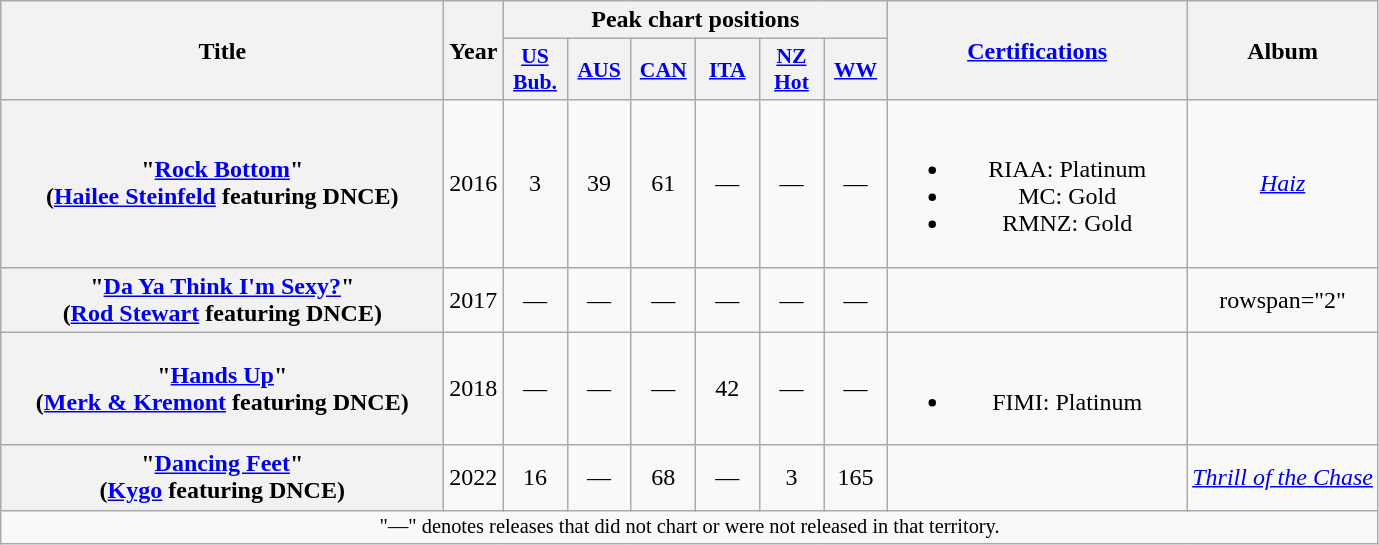<table class="wikitable plainrowheaders" style="text-align:center;" border="1">
<tr>
<th scope="col" rowspan="2" style="width:18em;">Title</th>
<th scope="col" rowspan="2">Year</th>
<th scope="col" colspan="6">Peak chart positions</th>
<th scope="col" rowspan="2" style="width:12em;"><a href='#'>Certifications</a></th>
<th scope="col" rowspan="2">Album</th>
</tr>
<tr>
<th scope="col" style="width:2.5em;font-size:90%;"><a href='#'>US<br>Bub.</a><br></th>
<th scope="col" style="width:2.5em;font-size:90%;"><a href='#'>AUS</a><br></th>
<th scope="col" style="width:2.5em;font-size:90%;"><a href='#'>CAN</a><br></th>
<th scope="col" style="width:2.5em;font-size:90%;"><a href='#'>ITA</a><br></th>
<th scope="col" style="width:2.5em;font-size:90%;"><a href='#'>NZ<br>Hot</a><br></th>
<th scope="col" style="width:2.5em;font-size:90%;"><a href='#'>WW</a><br></th>
</tr>
<tr>
<th scope="row">"<a href='#'>Rock Bottom</a>"<br><span>(<a href='#'>Hailee Steinfeld</a> featuring DNCE)</span></th>
<td>2016</td>
<td>3</td>
<td>39</td>
<td>61</td>
<td>—</td>
<td>—</td>
<td>—</td>
<td><br><ul><li>RIAA: Platinum</li><li>MC: Gold</li><li>RMNZ: Gold</li></ul></td>
<td><em><a href='#'>Haiz</a></em></td>
</tr>
<tr>
<th scope="row">"<a href='#'>Da Ya Think I'm Sexy?</a>"<br><span>(<a href='#'>Rod Stewart</a> featuring DNCE)</span></th>
<td>2017</td>
<td>—</td>
<td>—</td>
<td>—</td>
<td>—</td>
<td>—</td>
<td>—</td>
<td></td>
<td>rowspan="2" </td>
</tr>
<tr>
<th scope="row">"<a href='#'>Hands Up</a>" <br><span>(<a href='#'>Merk & Kremont</a> featuring DNCE)</span></th>
<td>2018</td>
<td>—</td>
<td>—</td>
<td>—</td>
<td>42</td>
<td>—</td>
<td>—</td>
<td><br><ul><li>FIMI: Platinum</li></ul></td>
</tr>
<tr>
<th scope="row">"<a href='#'>Dancing Feet</a>"<br><span>(<a href='#'>Kygo</a> featuring DNCE)</span></th>
<td>2022</td>
<td>16</td>
<td>—</td>
<td>68</td>
<td>—</td>
<td>3</td>
<td>165</td>
<td></td>
<td><em><a href='#'>Thrill of the Chase</a></em></td>
</tr>
<tr>
<td colspan="16" style="font-size:85%">"—" denotes releases that did not chart or were not released in that territory.</td>
</tr>
</table>
